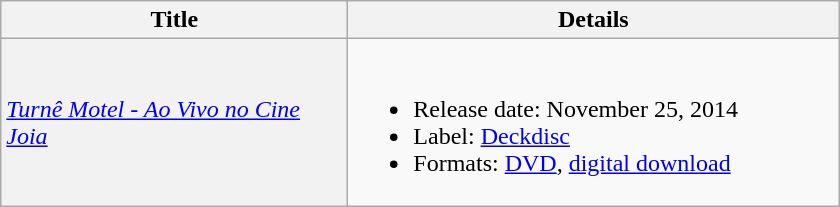<table class="wikitable plainrowheaders">
<tr>
<th rowspan="1" style="width:14em;">Title</th>
<th rowspan="1" style="width:20em;">Details</th>
</tr>
<tr>
<td scope="row" style="background-color: #f2f2f2;"><em><a href='#'>Turnê Motel - Ao Vivo no Cine Joia</a></em></td>
<td><br><ul><li>Release date: November 25, 2014</li><li>Label: <a href='#'>Deckdisc</a></li><li>Formats: <a href='#'>DVD</a>, <a href='#'>digital download</a></li></ul></td>
</tr>
</table>
